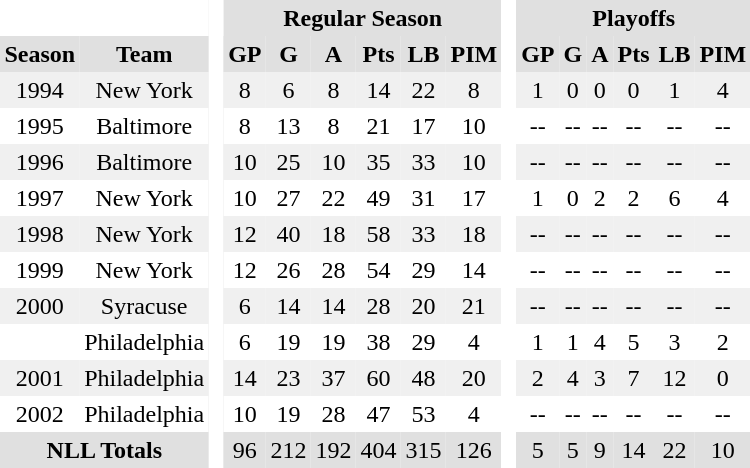<table BORDER="0" CELLPADDING="3" CELLSPACING="0">
<tr ALIGN="center" bgcolor="#e0e0e0">
<th ALIGN="center" colspan="2" bgcolor="#ffffff"> </th>
<th ALIGN="center" rowspan="99" bgcolor="#ffffff"> </th>
<th ALIGN="center" colspan="6">Regular Season</th>
<th ALIGN="center" rowspan="99" bgcolor="#ffffff"> </th>
<th ALIGN="center" colspan="6">Playoffs</th>
</tr>
<tr ALIGN="center" bgcolor="#e0e0e0">
<th ALIGN="center">Season</th>
<th ALIGN="center">Team</th>
<th ALIGN="center">GP</th>
<th ALIGN="center">G</th>
<th ALIGN="center">A</th>
<th ALIGN="center">Pts</th>
<th ALIGN="center">LB</th>
<th ALIGN="center">PIM</th>
<th ALIGN="center">GP</th>
<th ALIGN="center">G</th>
<th ALIGN="center">A</th>
<th ALIGN="center">Pts</th>
<th ALIGN="center">LB</th>
<th ALIGN="center">PIM</th>
</tr>
<tr ALIGN="center" bgcolor="#f0f0f0">
<td ALIGN="center">1994</td>
<td ALIGN="center">New York</td>
<td ALIGN="center">8</td>
<td ALIGN="center">6</td>
<td ALIGN="center">8</td>
<td ALIGN="center">14</td>
<td ALIGN="center">22</td>
<td ALIGN="center">8</td>
<td ALIGN="center">1</td>
<td ALIGN="center">0</td>
<td ALIGN="center">0</td>
<td ALIGN="center">0</td>
<td ALIGN="center">1</td>
<td ALIGN="center">4</td>
</tr>
<tr ALIGN="center">
<td ALIGN="center">1995</td>
<td ALIGN="center">Baltimore</td>
<td ALIGN="center">8</td>
<td ALIGN="center">13</td>
<td ALIGN="center">8</td>
<td ALIGN="center">21</td>
<td ALIGN="center">17</td>
<td ALIGN="center">10</td>
<td ALIGN="center">--</td>
<td ALIGN="center">--</td>
<td ALIGN="center">--</td>
<td ALIGN="center">--</td>
<td ALIGN="center">--</td>
<td ALIGN="center">--</td>
</tr>
<tr ALIGN="center" bgcolor="#f0f0f0">
<td ALIGN="center">1996</td>
<td ALIGN="center">Baltimore</td>
<td ALIGN="center">10</td>
<td ALIGN="center">25</td>
<td ALIGN="center">10</td>
<td ALIGN="center">35</td>
<td ALIGN="center">33</td>
<td ALIGN="center">10</td>
<td ALIGN="center">--</td>
<td ALIGN="center">--</td>
<td ALIGN="center">--</td>
<td ALIGN="center">--</td>
<td ALIGN="center">--</td>
<td ALIGN="center">--</td>
</tr>
<tr ALIGN="center">
<td ALIGN="center">1997</td>
<td ALIGN="center">New York</td>
<td ALIGN="center">10</td>
<td ALIGN="center">27</td>
<td ALIGN="center">22</td>
<td ALIGN="center">49</td>
<td ALIGN="center">31</td>
<td ALIGN="center">17</td>
<td ALIGN="center">1</td>
<td ALIGN="center">0</td>
<td ALIGN="center">2</td>
<td ALIGN="center">2</td>
<td ALIGN="center">6</td>
<td ALIGN="center">4</td>
</tr>
<tr ALIGN="center" bgcolor="#f0f0f0">
<td ALIGN="center">1998</td>
<td ALIGN="center">New York</td>
<td ALIGN="center">12</td>
<td ALIGN="center">40</td>
<td ALIGN="center">18</td>
<td ALIGN="center">58</td>
<td ALIGN="center">33</td>
<td ALIGN="center">18</td>
<td ALIGN="center">--</td>
<td ALIGN="center">--</td>
<td ALIGN="center">--</td>
<td ALIGN="center">--</td>
<td ALIGN="center">--</td>
<td ALIGN="center">--</td>
</tr>
<tr ALIGN="center">
<td ALIGN="center">1999</td>
<td ALIGN="center">New York</td>
<td ALIGN="center">12</td>
<td ALIGN="center">26</td>
<td ALIGN="center">28</td>
<td ALIGN="center">54</td>
<td ALIGN="center">29</td>
<td ALIGN="center">14</td>
<td ALIGN="center">--</td>
<td ALIGN="center">--</td>
<td ALIGN="center">--</td>
<td ALIGN="center">--</td>
<td ALIGN="center">--</td>
<td ALIGN="center">--</td>
</tr>
<tr ALIGN="center" bgcolor="#f0f0f0">
<td ALIGN="center">2000</td>
<td ALIGN="center">Syracuse</td>
<td ALIGN="center">6</td>
<td ALIGN="center">14</td>
<td ALIGN="center">14</td>
<td ALIGN="center">28</td>
<td ALIGN="center">20</td>
<td ALIGN="center">21</td>
<td ALIGN="center">--</td>
<td ALIGN="center">--</td>
<td ALIGN="center">--</td>
<td ALIGN="center">--</td>
<td ALIGN="center">--</td>
<td ALIGN="center">--</td>
</tr>
<tr ALIGN="center">
<td ALIGN="center"> </td>
<td ALIGN="center">Philadelphia</td>
<td ALIGN="center">6</td>
<td ALIGN="center">19</td>
<td ALIGN="center">19</td>
<td ALIGN="center">38</td>
<td ALIGN="center">29</td>
<td ALIGN="center">4</td>
<td ALIGN="center">1</td>
<td ALIGN="center">1</td>
<td ALIGN="center">4</td>
<td ALIGN="center">5</td>
<td ALIGN="center">3</td>
<td ALIGN="center">2</td>
</tr>
<tr ALIGN="center" bgcolor="#f0f0f0">
<td ALIGN="center">2001</td>
<td ALIGN="center">Philadelphia</td>
<td ALIGN="center">14</td>
<td ALIGN="center">23</td>
<td ALIGN="center">37</td>
<td ALIGN="center">60</td>
<td ALIGN="center">48</td>
<td ALIGN="center">20</td>
<td ALIGN="center">2</td>
<td ALIGN="center">4</td>
<td ALIGN="center">3</td>
<td ALIGN="center">7</td>
<td ALIGN="center">12</td>
<td ALIGN="center">0</td>
</tr>
<tr ALIGN="center">
<td ALIGN="center">2002</td>
<td ALIGN="center">Philadelphia</td>
<td ALIGN="center">10</td>
<td ALIGN="center">19</td>
<td ALIGN="center">28</td>
<td ALIGN="center">47</td>
<td ALIGN="center">53</td>
<td ALIGN="center">4</td>
<td ALIGN="center">--</td>
<td ALIGN="center">--</td>
<td ALIGN="center">--</td>
<td ALIGN="center">--</td>
<td ALIGN="center">--</td>
<td ALIGN="center">--</td>
</tr>
<tr ALIGN="center" bgcolor="#e0e0e0">
<th colspan="2">NLL Totals</th>
<td ALIGN="center">96</td>
<td ALIGN="center">212</td>
<td ALIGN="center">192</td>
<td ALIGN="center">404</td>
<td ALIGN="center">315</td>
<td ALIGN="center">126</td>
<td ALIGN="center">5</td>
<td ALIGN="center">5</td>
<td ALIGN="center">9</td>
<td ALIGN="center">14</td>
<td ALIGN="center">22</td>
<td ALIGN="center">10</td>
</tr>
</table>
